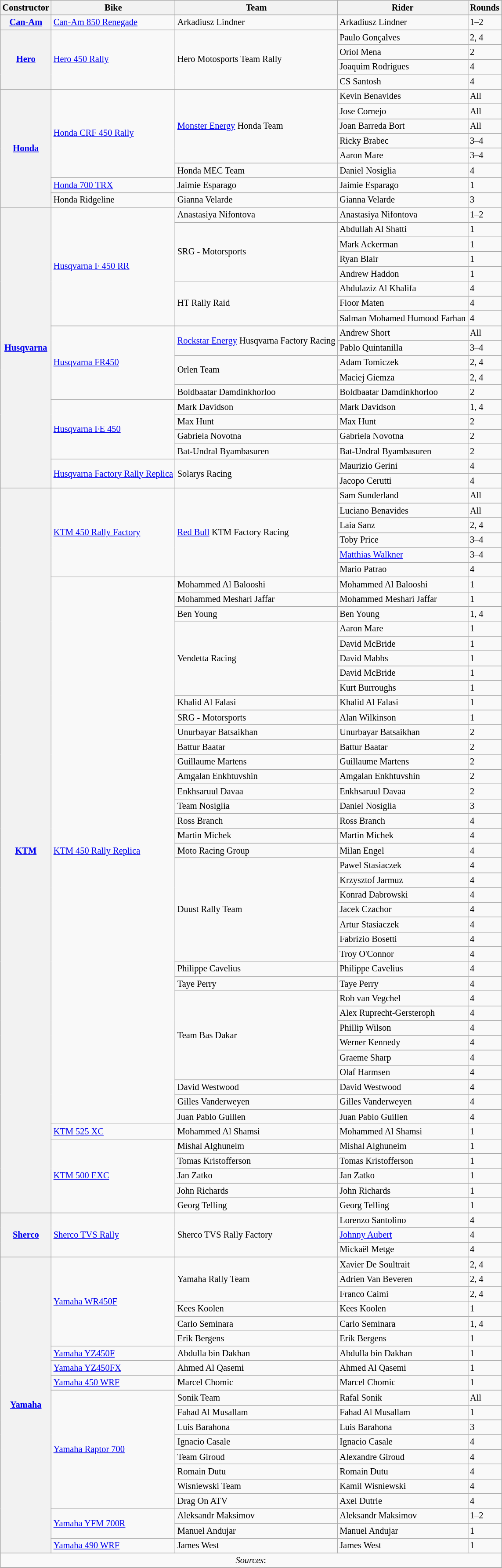<table class="wikitable" style="font-size: 85%">
<tr>
<th>Constructor</th>
<th>Bike</th>
<th>Team</th>
<th>Rider</th>
<th>Rounds</th>
</tr>
<tr>
<th rowspan=1><a href='#'>Can-Am</a></th>
<td rowspan=1><a href='#'>Can-Am 850 Renegade</a></td>
<td> Arkadiusz Lindner</td>
<td> Arkadiusz Lindner</td>
<td>1–2</td>
</tr>
<tr>
<th rowspan=4><a href='#'>Hero</a></th>
<td rowspan=4><a href='#'>Hero 450 Rally</a></td>
<td rowspan=4> Hero Motosports Team Rally</td>
<td> Paulo Gonçalves</td>
<td>2, 4</td>
</tr>
<tr>
<td> Oriol Mena</td>
<td>2</td>
</tr>
<tr>
<td> Joaquim Rodrigues</td>
<td>4</td>
</tr>
<tr>
<td> CS Santosh</td>
<td>4</td>
</tr>
<tr>
<th rowspan=8><a href='#'>Honda</a></th>
<td rowspan=6><a href='#'>Honda CRF 450 Rally</a></td>
<td rowspan=5> <a href='#'>Monster Energy</a> Honda Team</td>
<td> Kevin Benavides</td>
<td>All</td>
</tr>
<tr>
<td> Jose Cornejo</td>
<td>All</td>
</tr>
<tr>
<td> Joan Barreda Bort</td>
<td>All</td>
</tr>
<tr>
<td> Ricky Brabec</td>
<td>3–4</td>
</tr>
<tr>
<td> Aaron Mare</td>
<td>3–4</td>
</tr>
<tr>
<td> Honda MEC Team</td>
<td> Daniel Nosiglia</td>
<td>4</td>
</tr>
<tr>
<td rowspan=1><a href='#'>Honda 700 TRX</a></td>
<td> Jaimie Esparago</td>
<td> Jaimie Esparago</td>
<td>1</td>
</tr>
<tr>
<td rowspan=1>Honda Ridgeline</td>
<td> Gianna Velarde</td>
<td> Gianna Velarde</td>
<td>3</td>
</tr>
<tr>
<th rowspan=19><a href='#'>Husqvarna</a></th>
<td rowspan=8><a href='#'>Husqvarna F 450 RR</a></td>
<td> Anastasiya Nifontova</td>
<td> Anastasiya Nifontova</td>
<td>1–2</td>
</tr>
<tr>
<td rowspan=4> SRG - Motorsports</td>
<td> Abdullah Al Shatti</td>
<td>1</td>
</tr>
<tr>
<td> Mark Ackerman</td>
<td>1</td>
</tr>
<tr>
<td> Ryan Blair</td>
<td>1</td>
</tr>
<tr>
<td> Andrew Haddon</td>
<td>1</td>
</tr>
<tr>
<td rowspan=3> HT Rally Raid</td>
<td> Abdulaziz Al Khalifa</td>
<td>4</td>
</tr>
<tr>
<td> Floor Maten</td>
<td>4</td>
</tr>
<tr>
<td> Salman Mohamed Humood Farhan</td>
<td>4</td>
</tr>
<tr>
<td rowspan=5><a href='#'>Husqvarna FR450</a></td>
<td rowspan=2> <a href='#'>Rockstar Energy</a> Husqvarna Factory Racing</td>
<td> Andrew Short</td>
<td>All</td>
</tr>
<tr>
<td> Pablo Quintanilla</td>
<td>3–4</td>
</tr>
<tr>
<td rowspan=2> Orlen Team</td>
<td> Adam Tomiczek</td>
<td>2, 4</td>
</tr>
<tr>
<td> Maciej Giemza</td>
<td>2, 4</td>
</tr>
<tr>
<td> Boldbaatar Damdinkhorloo</td>
<td> Boldbaatar Damdinkhorloo</td>
<td>2</td>
</tr>
<tr>
<td rowspan=4><a href='#'>Husqvarna FE 450</a></td>
<td> Mark Davidson</td>
<td> Mark Davidson</td>
<td>1, 4</td>
</tr>
<tr>
<td> Max Hunt</td>
<td> Max Hunt</td>
<td>2</td>
</tr>
<tr>
<td> Gabriela Novotna</td>
<td> Gabriela Novotna</td>
<td>2</td>
</tr>
<tr>
<td> Bat-Undral Byambasuren</td>
<td> Bat-Undral Byambasuren</td>
<td>2</td>
</tr>
<tr>
<td rowspan=2><a href='#'>Husqvarna Factory Rally Replica</a></td>
<td rowspan=2> Solarys Racing</td>
<td> Maurizio Gerini</td>
<td>4</td>
</tr>
<tr>
<td> Jacopo Cerutti</td>
<td>4</td>
</tr>
<tr>
<th rowspan=49><a href='#'>KTM</a></th>
<td rowspan=6><a href='#'>KTM 450 Rally Factory</a></td>
<td rowspan=6> <a href='#'>Red Bull</a> KTM Factory Racing</td>
<td> Sam Sunderland</td>
<td>All</td>
</tr>
<tr>
<td> Luciano Benavides</td>
<td>All</td>
</tr>
<tr>
<td> Laia Sanz</td>
<td>2, 4</td>
</tr>
<tr>
<td> Toby Price</td>
<td>3–4</td>
</tr>
<tr>
<td> <a href='#'>Matthias Walkner</a></td>
<td>3–4</td>
</tr>
<tr>
<td> Mario Patrao</td>
<td>4</td>
</tr>
<tr>
<td rowspan=37><a href='#'>KTM 450 Rally Replica</a></td>
<td> Mohammed Al Balooshi</td>
<td> Mohammed Al Balooshi</td>
<td>1</td>
</tr>
<tr>
<td> Mohammed Meshari Jaffar</td>
<td> Mohammed Meshari Jaffar</td>
<td>1</td>
</tr>
<tr>
<td> Ben Young</td>
<td> Ben Young</td>
<td>1, 4</td>
</tr>
<tr>
<td rowspan=5> Vendetta Racing</td>
<td> Aaron Mare</td>
<td>1</td>
</tr>
<tr>
<td> David McBride</td>
<td>1</td>
</tr>
<tr>
<td> David Mabbs</td>
<td>1</td>
</tr>
<tr>
<td> David McBride</td>
<td>1</td>
</tr>
<tr>
<td> Kurt Burroughs</td>
<td>1</td>
</tr>
<tr>
<td> Khalid Al Falasi</td>
<td> Khalid Al Falasi</td>
<td>1</td>
</tr>
<tr>
<td> SRG - Motorsports</td>
<td> Alan Wilkinson</td>
<td>1</td>
</tr>
<tr>
<td> Unurbayar Batsaikhan</td>
<td> Unurbayar Batsaikhan</td>
<td>2</td>
</tr>
<tr>
<td> Battur Baatar</td>
<td> Battur Baatar</td>
<td>2</td>
</tr>
<tr>
<td> Guillaume Martens</td>
<td> Guillaume Martens</td>
<td>2</td>
</tr>
<tr>
<td> Amgalan Enkhtuvshin</td>
<td> Amgalan Enkhtuvshin</td>
<td>2</td>
</tr>
<tr>
<td> Enkhsaruul Davaa</td>
<td> Enkhsaruul Davaa</td>
<td>2</td>
</tr>
<tr>
<td> Team Nosiglia</td>
<td> Daniel Nosiglia</td>
<td>3</td>
</tr>
<tr>
<td> Ross Branch</td>
<td> Ross Branch</td>
<td>4</td>
</tr>
<tr>
<td> Martin Michek</td>
<td> Martin Michek</td>
<td>4</td>
</tr>
<tr>
<td> Moto Racing Group</td>
<td> Milan Engel</td>
<td>4</td>
</tr>
<tr>
<td rowspan=7> Duust Rally Team</td>
<td> Pawel Stasiaczek</td>
<td>4</td>
</tr>
<tr>
<td> Krzysztof Jarmuz</td>
<td>4</td>
</tr>
<tr>
<td> Konrad Dabrowski</td>
<td>4</td>
</tr>
<tr>
<td> Jacek Czachor</td>
<td>4</td>
</tr>
<tr>
<td> Artur Stasiaczek</td>
<td>4</td>
</tr>
<tr>
<td> Fabrizio Bosetti</td>
<td>4</td>
</tr>
<tr>
<td> Troy O'Connor</td>
<td>4</td>
</tr>
<tr>
<td> Philippe Cavelius</td>
<td> Philippe Cavelius</td>
<td>4</td>
</tr>
<tr>
<td> Taye Perry</td>
<td> Taye Perry</td>
<td>4</td>
</tr>
<tr>
<td rowspan=6> Team Bas Dakar</td>
<td> Rob van Vegchel</td>
<td>4</td>
</tr>
<tr>
<td> Alex Ruprecht-Gersteroph</td>
<td>4</td>
</tr>
<tr>
<td> Phillip Wilson</td>
<td>4</td>
</tr>
<tr>
<td> Werner Kennedy</td>
<td>4</td>
</tr>
<tr>
<td> Graeme Sharp</td>
<td>4</td>
</tr>
<tr>
<td> Olaf Harmsen</td>
<td>4</td>
</tr>
<tr>
<td> David Westwood</td>
<td> David Westwood</td>
<td>4</td>
</tr>
<tr>
<td> Gilles Vanderweyen</td>
<td> Gilles Vanderweyen</td>
<td>4</td>
</tr>
<tr>
<td> Juan Pablo Guillen</td>
<td> Juan Pablo Guillen</td>
<td>4</td>
</tr>
<tr>
<td rowspan=1><a href='#'>KTM 525 XC</a></td>
<td> Mohammed Al Shamsi</td>
<td> Mohammed Al Shamsi</td>
<td>1</td>
</tr>
<tr>
<td rowspan=5><a href='#'>KTM 500 EXC</a></td>
<td> Mishal Alghuneim</td>
<td> Mishal Alghuneim</td>
<td>1</td>
</tr>
<tr>
<td> Tomas Kristofferson</td>
<td> Tomas Kristofferson</td>
<td>1</td>
</tr>
<tr>
<td> Jan Zatko</td>
<td> Jan Zatko</td>
<td>1</td>
</tr>
<tr>
<td> John Richards</td>
<td> John Richards</td>
<td>1</td>
</tr>
<tr>
<td> Georg Telling</td>
<td> Georg Telling</td>
<td>1</td>
</tr>
<tr>
<th rowspan=3><a href='#'>Sherco</a></th>
<td rowspan=3><a href='#'>Sherco TVS Rally</a></td>
<td rowspan=3> Sherco TVS Rally Factory</td>
<td> Lorenzo Santolino</td>
<td>4</td>
</tr>
<tr>
<td> <a href='#'>Johnny Aubert</a></td>
<td>4</td>
</tr>
<tr>
<td> Mickaël Metge</td>
<td>4</td>
</tr>
<tr>
<th rowspan=20><a href='#'>Yamaha</a></th>
<td rowspan=6><a href='#'>Yamaha WR450F</a></td>
<td rowspan=3> Yamaha Rally Team</td>
<td> Xavier De Soultrait</td>
<td>2, 4</td>
</tr>
<tr>
<td> Adrien Van Beveren</td>
<td>2, 4</td>
</tr>
<tr>
<td> Franco Caimi</td>
<td>2, 4</td>
</tr>
<tr>
<td> Kees Koolen</td>
<td> Kees Koolen</td>
<td>1</td>
</tr>
<tr>
<td> Carlo Seminara</td>
<td> Carlo Seminara</td>
<td>1, 4</td>
</tr>
<tr>
<td> Erik Bergens</td>
<td> Erik Bergens</td>
<td>1</td>
</tr>
<tr>
<td rowspan=1><a href='#'>Yamaha YZ450F</a></td>
<td> Abdulla bin Dakhan</td>
<td> Abdulla bin Dakhan</td>
<td>1</td>
</tr>
<tr>
<td rowspan=1><a href='#'>Yamaha YZ450FX</a></td>
<td> Ahmed Al Qasemi</td>
<td> Ahmed Al Qasemi</td>
<td>1</td>
</tr>
<tr>
<td rowspan=1><a href='#'>Yamaha 450 WRF</a></td>
<td> Marcel Chomic</td>
<td> Marcel Chomic</td>
<td>1</td>
</tr>
<tr>
<td rowspan=8><a href='#'>Yamaha Raptor 700</a></td>
<td> Sonik Team</td>
<td> Rafal Sonik</td>
<td>All</td>
</tr>
<tr>
<td> Fahad Al Musallam</td>
<td> Fahad Al Musallam</td>
<td>1</td>
</tr>
<tr>
<td> Luis Barahona</td>
<td> Luis Barahona</td>
<td>3</td>
</tr>
<tr>
<td> Ignacio Casale</td>
<td> Ignacio Casale</td>
<td>4</td>
</tr>
<tr>
<td> Team Giroud</td>
<td> Alexandre Giroud</td>
<td>4</td>
</tr>
<tr>
<td> Romain Dutu</td>
<td> Romain Dutu</td>
<td>4</td>
</tr>
<tr>
<td> Wisniewski Team</td>
<td> Kamil Wisniewski</td>
<td>4</td>
</tr>
<tr>
<td> Drag On ATV</td>
<td> Axel Dutrie</td>
<td>4</td>
</tr>
<tr>
<td rowspan=2><a href='#'>Yamaha YFM 700R</a></td>
<td> Aleksandr Maksimov</td>
<td> Aleksandr Maksimov</td>
<td>1–2</td>
</tr>
<tr>
<td> Manuel Andujar</td>
<td> Manuel Andujar</td>
<td>1</td>
</tr>
<tr>
<td rowspan=1><a href='#'>Yamaha 490 WRF</a></td>
<td> James West</td>
<td> James West</td>
<td>1</td>
</tr>
<tr>
<td colspan=7 align=center><em>Sources</em>:</td>
</tr>
<tr>
</tr>
</table>
